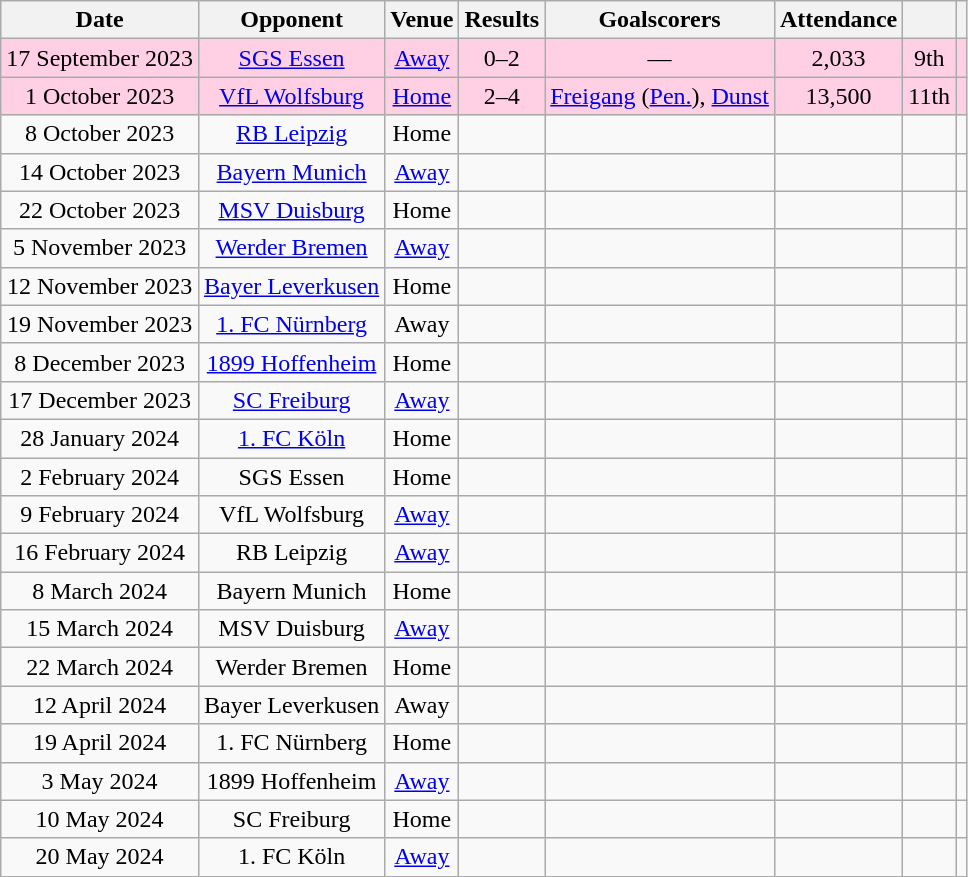<table class="wikitable" Style="text-align: center">
<tr>
<th>Date</th>
<th>Opponent</th>
<th>Venue</th>
<th>Results<br></th>
<th>Goalscorers</th>
<th>Attendance</th>
<th></th>
<th></th>
</tr>
<tr style="background:#ffd0e3">
<td>17 September 2023</td>
<td><a href='#'>SGS Essen</a></td>
<td><a href='#'>Away</a></td>
<td>0–2</td>
<td>—</td>
<td>2,033</td>
<td>9th</td>
<td></td>
</tr>
<tr style="background:#ffd0e3">
<td>1 October 2023</td>
<td><a href='#'>VfL Wolfsburg</a></td>
<td><a href='#'>Home</a></td>
<td>2–4</td>
<td><a href='#'>Freigang</a> (<a href='#'>Pen.</a>), <a href='#'>Dunst</a></td>
<td>13,500</td>
<td>11th</td>
<td></td>
</tr>
<tr>
<td>8 October 2023</td>
<td><a href='#'>RB Leipzig</a></td>
<td>Home</td>
<td></td>
<td></td>
<td></td>
<td></td>
<td></td>
</tr>
<tr>
<td>14 October 2023</td>
<td><a href='#'>Bayern Munich</a></td>
<td><a href='#'>Away</a></td>
<td></td>
<td></td>
<td></td>
<td></td>
<td></td>
</tr>
<tr>
<td>22 October 2023</td>
<td><a href='#'>MSV Duisburg</a></td>
<td>Home</td>
<td></td>
<td></td>
<td></td>
<td></td>
<td></td>
</tr>
<tr>
<td>5 November 2023</td>
<td><a href='#'>Werder Bremen</a></td>
<td><a href='#'>Away</a></td>
<td></td>
<td></td>
<td></td>
<td></td>
<td></td>
</tr>
<tr>
<td>12 November 2023</td>
<td><a href='#'>Bayer Leverkusen</a></td>
<td>Home</td>
<td></td>
<td></td>
<td></td>
<td></td>
<td></td>
</tr>
<tr>
<td>19 November 2023</td>
<td><a href='#'>1. FC Nürnberg</a></td>
<td>Away</td>
<td></td>
<td></td>
<td></td>
<td></td>
<td></td>
</tr>
<tr>
<td>8 December 2023</td>
<td><a href='#'>1899 Hoffenheim</a></td>
<td>Home</td>
<td></td>
<td></td>
<td></td>
<td></td>
<td></td>
</tr>
<tr>
<td>17 December 2023</td>
<td><a href='#'>SC Freiburg</a></td>
<td><a href='#'>Away</a></td>
<td></td>
<td></td>
<td></td>
<td></td>
<td></td>
</tr>
<tr>
<td>28 January 2024</td>
<td><a href='#'>1. FC Köln</a></td>
<td>Home</td>
<td></td>
<td></td>
<td></td>
<td></td>
<td></td>
</tr>
<tr>
<td>2 February 2024</td>
<td>SGS Essen</td>
<td>Home</td>
<td></td>
<td></td>
<td></td>
<td></td>
<td></td>
</tr>
<tr>
<td>9 February 2024</td>
<td>VfL Wolfsburg</td>
<td><a href='#'>Away</a></td>
<td></td>
<td></td>
<td></td>
<td></td>
<td></td>
</tr>
<tr>
<td>16 February 2024</td>
<td>RB Leipzig</td>
<td><a href='#'>Away</a></td>
<td></td>
<td></td>
<td></td>
<td></td>
<td></td>
</tr>
<tr>
<td>8 March 2024</td>
<td>Bayern Munich</td>
<td>Home</td>
<td></td>
<td></td>
<td></td>
<td></td>
<td></td>
</tr>
<tr>
<td>15 March 2024</td>
<td>MSV Duisburg</td>
<td><a href='#'>Away</a></td>
<td></td>
<td></td>
<td></td>
<td></td>
<td></td>
</tr>
<tr>
<td>22 March 2024</td>
<td>Werder Bremen</td>
<td>Home</td>
<td></td>
<td></td>
<td></td>
<td></td>
<td></td>
</tr>
<tr>
<td>12 April 2024</td>
<td>Bayer Leverkusen</td>
<td>Away</td>
<td></td>
<td></td>
<td></td>
<td></td>
<td></td>
</tr>
<tr>
<td>19 April 2024</td>
<td>1. FC Nürnberg</td>
<td>Home</td>
<td></td>
<td></td>
<td></td>
<td></td>
<td></td>
</tr>
<tr>
<td>3 May 2024</td>
<td>1899 Hoffenheim</td>
<td><a href='#'>Away</a></td>
<td></td>
<td></td>
<td></td>
<td></td>
<td></td>
</tr>
<tr>
<td>10 May 2024</td>
<td>SC Freiburg</td>
<td>Home</td>
<td></td>
<td></td>
<td></td>
<td></td>
<td></td>
</tr>
<tr>
<td>20 May 2024</td>
<td>1. FC Köln</td>
<td><a href='#'>Away</a></td>
<td></td>
<td></td>
<td></td>
<td></td>
<td></td>
</tr>
</table>
